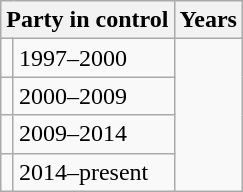<table class="wikitable">
<tr>
<th colspan="2">Party in control</th>
<th>Years</th>
</tr>
<tr>
<td></td>
<td>1997–2000</td>
</tr>
<tr>
<td></td>
<td>2000–2009</td>
</tr>
<tr>
<td></td>
<td>2009–2014</td>
</tr>
<tr>
<td></td>
<td>2014–present</td>
</tr>
</table>
